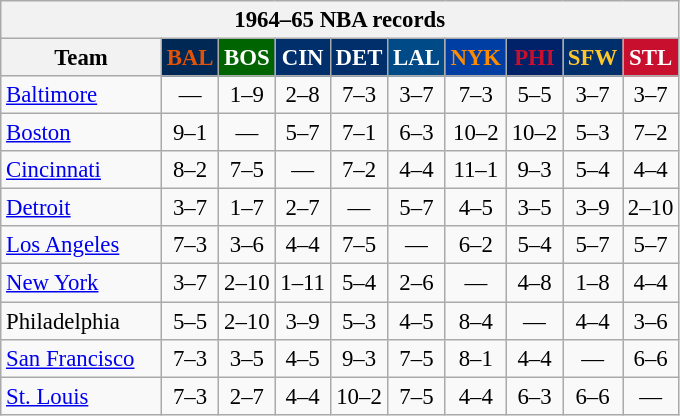<table class="wikitable" style="font-size:95%; text-align:center;">
<tr>
<th colspan=10>1964–65 NBA records</th>
</tr>
<tr>
<th width=100>Team</th>
<th style="background:#002854;color:#E45206;width=35">BAL</th>
<th style="background:#006400;color:#FFFFFF;width=35">BOS</th>
<th style="background:#012F6B;color:#FFFFFF;width=35">CIN</th>
<th style="background:#012F6B;color:#FFFFFF;width=35">DET</th>
<th style="background:#004B87;color:#FFFFFF;width=35">LAL</th>
<th style="background:#003EA4;color:#FF8C00;width=35">NYK</th>
<th style="background:#012268;color:#C90F2E;width=35">PHI</th>
<th style="background:#002F6C;color:#FFC72C;width=35">SFW</th>
<th style="background:#C90F2E;color:#FFFFFF;width=35">STL</th>
</tr>
<tr>
<td style="text-align:left;"><a href='#'>Baltimore</a></td>
<td>—</td>
<td>1–9</td>
<td>2–8</td>
<td>7–3</td>
<td>3–7</td>
<td>7–3</td>
<td>5–5</td>
<td>3–7</td>
<td>3–7</td>
</tr>
<tr>
<td style="text-align:left;"><a href='#'>Boston</a></td>
<td>9–1</td>
<td>—</td>
<td>5–7</td>
<td>7–1</td>
<td>6–3</td>
<td>10–2</td>
<td>10–2</td>
<td>5–3</td>
<td>7–2</td>
</tr>
<tr>
<td style="text-align:left;"><a href='#'>Cincinnati</a></td>
<td>8–2</td>
<td>7–5</td>
<td>—</td>
<td>7–2</td>
<td>4–4</td>
<td>11–1</td>
<td>9–3</td>
<td>5–4</td>
<td>4–4</td>
</tr>
<tr>
<td style="text-align:left;"><a href='#'>Detroit</a></td>
<td>3–7</td>
<td>1–7</td>
<td>2–7</td>
<td>—</td>
<td>5–7</td>
<td>4–5</td>
<td>3–5</td>
<td>3–9</td>
<td>2–10</td>
</tr>
<tr>
<td style="text-align:left;"><a href='#'>Los Angeles</a></td>
<td>7–3</td>
<td>3–6</td>
<td>4–4</td>
<td>7–5</td>
<td>—</td>
<td>6–2</td>
<td>5–4</td>
<td>5–7</td>
<td>5–7</td>
</tr>
<tr>
<td style="text-align:left;"><a href='#'>New York</a></td>
<td>3–7</td>
<td>2–10</td>
<td>1–11</td>
<td>5–4</td>
<td>2–6</td>
<td>—</td>
<td>4–8</td>
<td>1–8</td>
<td>4–4</td>
</tr>
<tr>
<td style="text-align:left;">Philadelphia</td>
<td>5–5</td>
<td>2–10</td>
<td>3–9</td>
<td>5–3</td>
<td>4–5</td>
<td>8–4</td>
<td>—</td>
<td>4–4</td>
<td>3–6</td>
</tr>
<tr>
<td style="text-align:left;"><a href='#'>San Francisco</a></td>
<td>7–3</td>
<td>3–5</td>
<td>4–5</td>
<td>9–3</td>
<td>7–5</td>
<td>8–1</td>
<td>4–4</td>
<td>—</td>
<td>6–6</td>
</tr>
<tr>
<td style="text-align:left;"><a href='#'>St. Louis</a></td>
<td>7–3</td>
<td>2–7</td>
<td>4–4</td>
<td>10–2</td>
<td>7–5</td>
<td>4–4</td>
<td>6–3</td>
<td>6–6</td>
<td>—</td>
</tr>
</table>
